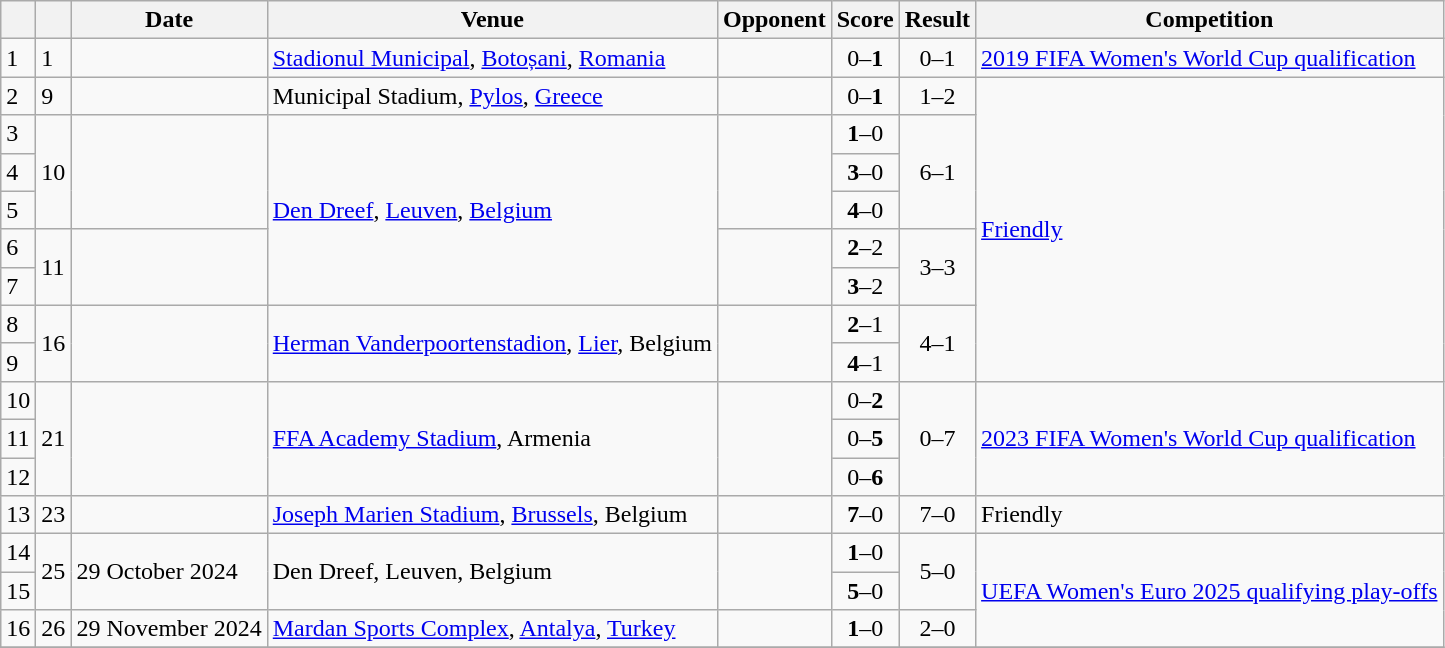<table class="wikitable sortable">
<tr>
<th class=unsortable></th>
<th class=unsortable></th>
<th class=unsortable>Date</th>
<th>Venue</th>
<th>Opponent</th>
<th class=unsortable>Score</th>
<th class=unsortable>Result</th>
<th>Competition</th>
</tr>
<tr>
<td>1</td>
<td>1</td>
<td></td>
<td><a href='#'>Stadionul Municipal</a>, <a href='#'>Botoșani</a>, <a href='#'>Romania</a></td>
<td></td>
<td align="center">0–<strong>1</strong></td>
<td align="center">0–1</td>
<td><a href='#'>2019 FIFA Women's World Cup qualification</a></td>
</tr>
<tr>
<td>2</td>
<td>9</td>
<td></td>
<td>Municipal Stadium, <a href='#'>Pylos</a>, <a href='#'>Greece</a></td>
<td></td>
<td align="center">0–<strong>1</strong></td>
<td align="center">1–2</td>
<td rowspan="8"><a href='#'>Friendly</a></td>
</tr>
<tr>
<td>3</td>
<td rowspan="3">10</td>
<td rowspan="3"></td>
<td rowspan="5"><a href='#'>Den Dreef</a>, <a href='#'>Leuven</a>, <a href='#'>Belgium</a></td>
<td rowspan="3"></td>
<td align="center"><strong>1</strong>–0</td>
<td rowspan="3" align="center">6–1</td>
</tr>
<tr>
<td>4</td>
<td align="center"><strong>3</strong>–0</td>
</tr>
<tr>
<td>5</td>
<td align="center"><strong>4</strong>–0</td>
</tr>
<tr>
<td>6</td>
<td rowspan="2">11</td>
<td rowspan="2"></td>
<td rowspan="2"></td>
<td align="center"><strong>2</strong>–2</td>
<td rowspan="2" align="center">3–3</td>
</tr>
<tr>
<td>7</td>
<td align="center"><strong>3</strong>–2</td>
</tr>
<tr>
<td>8</td>
<td rowspan="2">16</td>
<td rowspan="2"></td>
<td rowspan="2"><a href='#'>Herman Vanderpoortenstadion</a>, <a href='#'>Lier</a>, Belgium</td>
<td rowspan="2"></td>
<td align="center"><strong>2</strong>–1</td>
<td rowspan="2" align="center">4–1</td>
</tr>
<tr>
<td>9</td>
<td align="center"><strong>4</strong>–1</td>
</tr>
<tr>
<td>10</td>
<td rowspan="3">21</td>
<td rowspan="3"></td>
<td rowspan="3"><a href='#'>FFA Academy Stadium</a>, Armenia</td>
<td rowspan="3"></td>
<td align="center">0–<strong>2</strong></td>
<td rowspan="3" align="center">0–7</td>
<td rowspan="3"><a href='#'>2023 FIFA Women's World Cup qualification</a></td>
</tr>
<tr>
<td>11</td>
<td align="center">0–<strong>5</strong></td>
</tr>
<tr>
<td>12</td>
<td align="center">0–<strong>6</strong></td>
</tr>
<tr>
<td>13</td>
<td>23</td>
<td></td>
<td><a href='#'>Joseph Marien Stadium</a>, <a href='#'>Brussels</a>, Belgium</td>
<td></td>
<td align=center><strong>7</strong>–0</td>
<td align=center>7–0</td>
<td>Friendly</td>
</tr>
<tr>
<td>14</td>
<td rowspan=2>25</td>
<td rowspan=2>29 October 2024</td>
<td rowspan=2>Den Dreef, Leuven, Belgium</td>
<td rowspan=2></td>
<td align=center><strong>1</strong>–0</td>
<td rowspan=2 align=center>5–0</td>
<td rowspan=3><a href='#'>UEFA Women's Euro 2025 qualifying play-offs</a></td>
</tr>
<tr>
<td>15</td>
<td align=center><strong>5</strong>–0</td>
</tr>
<tr>
<td>16</td>
<td>26</td>
<td>29 November 2024</td>
<td><a href='#'>Mardan Sports Complex</a>, <a href='#'>Antalya</a>, <a href='#'>Turkey</a></td>
<td></td>
<td align=center><strong>1</strong>–0</td>
<td align=center>2–0</td>
</tr>
<tr>
</tr>
</table>
